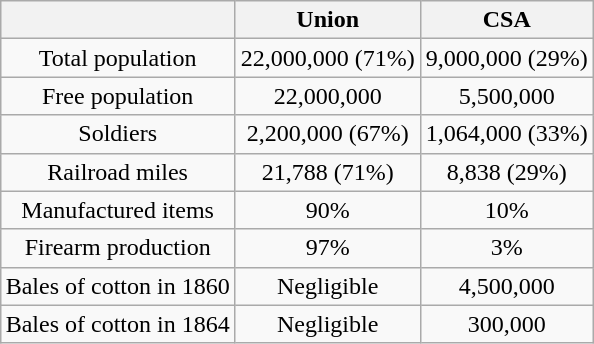<table align=right class="wikitable" style="text-align: center; margin:2em">
<tr>
<th></th>
<th>Union</th>
<th>CSA</th>
</tr>
<tr>
<td>Total population</td>
<td>22,000,000 (71%)</td>
<td>9,000,000 (29%)</td>
</tr>
<tr>
<td>Free population</td>
<td>22,000,000</td>
<td>5,500,000</td>
</tr>
<tr>
<td>Soldiers</td>
<td>2,200,000 (67%)</td>
<td>1,064,000 (33%)</td>
</tr>
<tr>
<td>Railroad miles</td>
<td>21,788 (71%)</td>
<td>8,838 (29%)</td>
</tr>
<tr>
<td>Manufactured items</td>
<td>90%</td>
<td>10%</td>
</tr>
<tr>
<td>Firearm production</td>
<td>97%</td>
<td>3%</td>
</tr>
<tr>
<td>Bales of cotton in 1860</td>
<td>Negligible</td>
<td>4,500,000</td>
</tr>
<tr>
<td>Bales of cotton in 1864</td>
<td>Negligible</td>
<td>300,000</td>
</tr>
</table>
